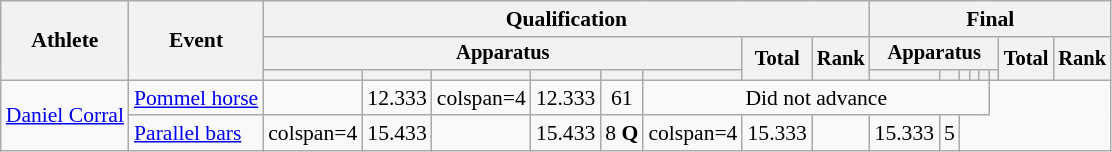<table class="wikitable" style="font-size:90%">
<tr>
<th rowspan=3>Athlete</th>
<th rowspan=3>Event</th>
<th colspan =8>Qualification</th>
<th colspan =8>Final</th>
</tr>
<tr style="font-size:95%">
<th colspan=6>Apparatus</th>
<th rowspan=2>Total</th>
<th rowspan=2>Rank</th>
<th colspan=6>Apparatus</th>
<th rowspan=2>Total</th>
<th rowspan=2>Rank</th>
</tr>
<tr style="font-size:95%">
<th></th>
<th></th>
<th></th>
<th></th>
<th></th>
<th></th>
<th></th>
<th></th>
<th></th>
<th></th>
<th></th>
<th></th>
</tr>
<tr align=center>
<td align=left rowspan=2><a href='#'>Daniel Corral</a></td>
<td align=left><a href='#'>Pommel horse</a></td>
<td></td>
<td>12.333</td>
<td>colspan=4 </td>
<td>12.333</td>
<td>61</td>
<td colspan=8>Did not advance</td>
</tr>
<tr align=center>
<td align=left><a href='#'>Parallel bars</a></td>
<td>colspan=4 </td>
<td>15.433</td>
<td></td>
<td>15.433</td>
<td>8 <strong>Q</strong></td>
<td>colspan=4 </td>
<td>15.333</td>
<td></td>
<td>15.333</td>
<td>5</td>
</tr>
</table>
